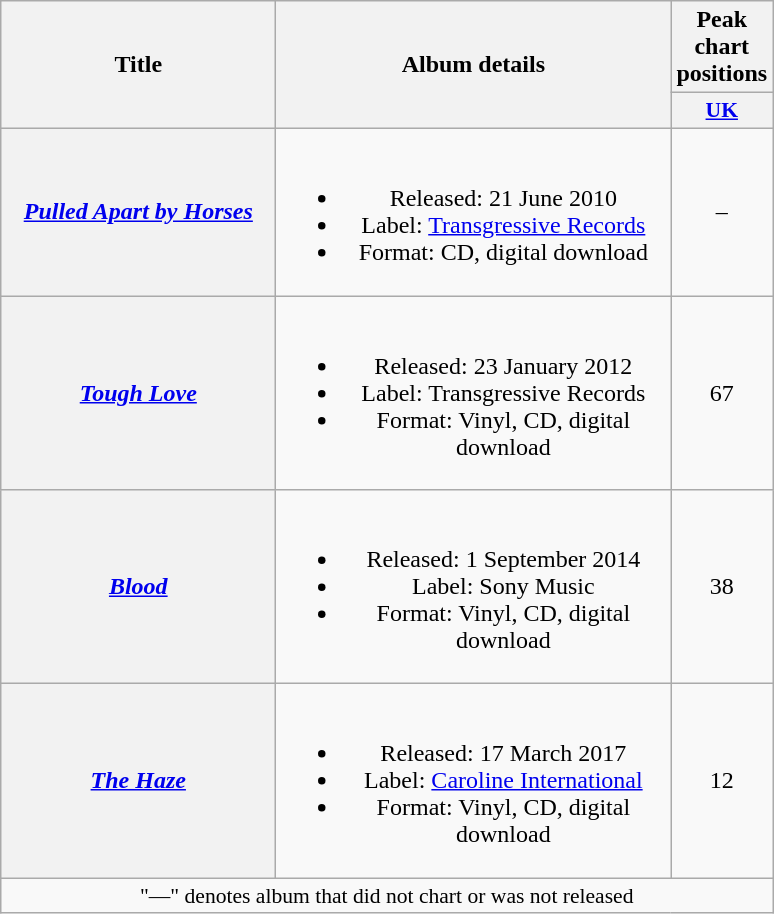<table class="wikitable plainrowheaders" style="text-align:center;">
<tr>
<th scope="col" rowspan="2" style="width:11em;">Title</th>
<th scope="col" rowspan="2" style="width:16em;">Album details</th>
<th scope="col">Peak chart positions</th>
</tr>
<tr>
<th scope="col" style="width:3em;font-size:90%;"><a href='#'>UK</a><br></th>
</tr>
<tr>
<th scope="row"><em><a href='#'>Pulled Apart by Horses</a></em></th>
<td><br><ul><li>Released: 21 June 2010</li><li>Label: <a href='#'>Transgressive Records</a></li><li>Format: CD, digital download</li></ul></td>
<td>–</td>
</tr>
<tr>
<th scope="row"><em><a href='#'>Tough Love</a></em></th>
<td><br><ul><li>Released: 23 January 2012</li><li>Label: Transgressive Records</li><li>Format: Vinyl, CD, digital download</li></ul></td>
<td>67</td>
</tr>
<tr>
<th scope="row"><em><a href='#'>Blood</a></em></th>
<td><br><ul><li>Released: 1 September 2014</li><li>Label: Sony Music</li><li>Format: Vinyl, CD, digital download</li></ul></td>
<td>38</td>
</tr>
<tr>
<th scope="row"><em><a href='#'>The Haze</a></em></th>
<td><br><ul><li>Released: 17 March 2017</li><li>Label: <a href='#'>Caroline International</a></li><li>Format: Vinyl, CD, digital download</li></ul></td>
<td>12</td>
</tr>
<tr>
<td colspan="14" style="font-size:90%">"—" denotes album that did not chart or was not released</td>
</tr>
</table>
